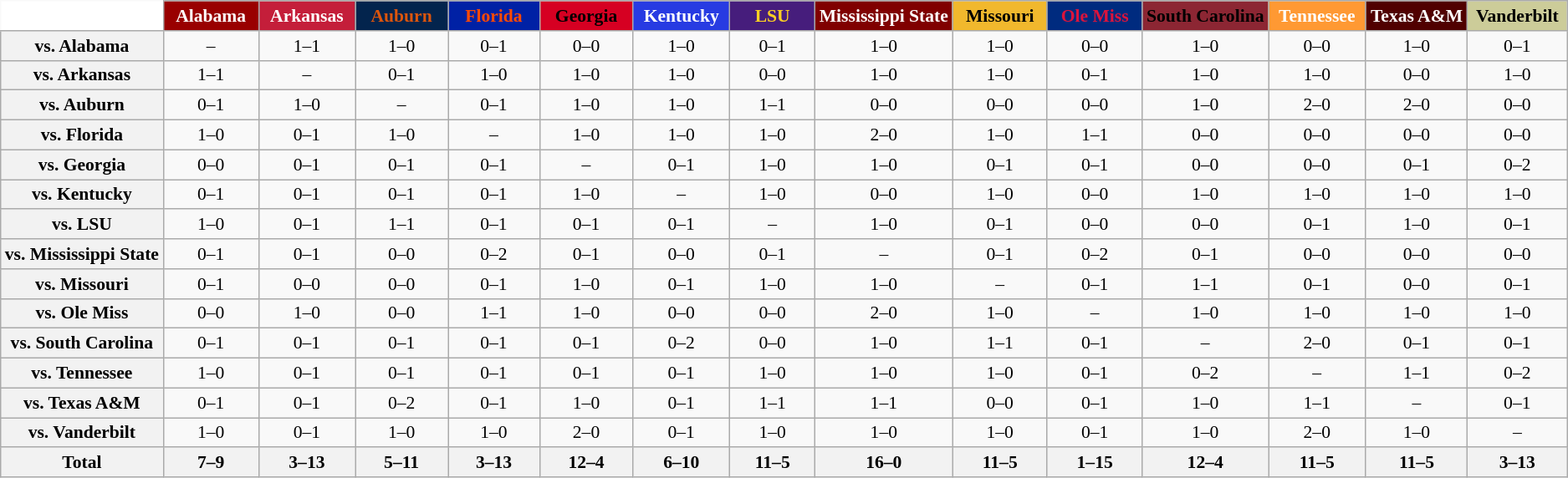<table class="wikitable" style="white-space:nowrap;font-size:90%;">
<tr>
<th colspan=1 style="background:white; border-top-style:hidden; border-left-style:hidden;"   width=75> </th>
<th style="background:#990000; color:#FFFFFF;"  width=75>Alabama</th>
<th style="background:#C41E3A; color:#FFFFFF;"  width=75>Arkansas</th>
<th style="background:#03244D; color:#DD550C;"  width=75>Auburn</th>
<th style="background:#0021A5; color:#FF4A00;"  width=75>Florida</th>
<th style="background:#D60022; color:#000000;"  width=75>Georgia</th>
<th style="background:#273BE2; color:#FFFFFF;"  width=75>Kentucky</th>
<th style="background:#461D7C; color:#FDD023;"  width=75>LSU</th>
<th style="background:#800000; color:#FFFFFF;"  width=75>Mississippi State</th>
<th style="background:#F1B82D; color:#000000;"  width=75>Missouri</th>
<th style="background:#002B7F; color:#DC143C;"  width=75>Ole Miss</th>
<th style="background:#8C2633; color:#000000;"  width=75>South Carolina</th>
<th style="background:#FF9933; color:#FFFFFF;"  width=75>Tennessee</th>
<th style="background:#500000; color:#FFFFFF;"  width=75>Texas A&M</th>
<th style="background:#CCCC99; color:#000000;"  width=75>Vanderbilt</th>
</tr>
<tr style="text-align:center;">
<th>vs. Alabama</th>
<td>–</td>
<td>1–1</td>
<td>1–0</td>
<td>0–1</td>
<td>0–0</td>
<td>1–0</td>
<td>0–1</td>
<td>1–0</td>
<td>1–0</td>
<td>0–0</td>
<td>1–0</td>
<td>0–0</td>
<td>1–0</td>
<td>0–1</td>
</tr>
<tr style="text-align:center;">
<th>vs. Arkansas</th>
<td>1–1</td>
<td>–</td>
<td>0–1</td>
<td>1–0</td>
<td>1–0</td>
<td>1–0</td>
<td>0–0</td>
<td>1–0</td>
<td>1–0</td>
<td>0–1</td>
<td>1–0</td>
<td>1–0</td>
<td>0–0</td>
<td>1–0</td>
</tr>
<tr style="text-align:center;">
<th>vs. Auburn</th>
<td>0–1</td>
<td>1–0</td>
<td>–</td>
<td>0–1</td>
<td>1–0</td>
<td>1–0</td>
<td>1–1</td>
<td>0–0</td>
<td>0–0</td>
<td>0–0</td>
<td>1–0</td>
<td>2–0</td>
<td>2–0</td>
<td>0–0</td>
</tr>
<tr style="text-align:center;">
<th>vs. Florida</th>
<td>1–0</td>
<td>0–1</td>
<td>1–0</td>
<td>–</td>
<td>1–0</td>
<td>1–0</td>
<td>1–0</td>
<td>2–0</td>
<td>1–0</td>
<td>1–1</td>
<td>0–0</td>
<td>0–0</td>
<td>0–0</td>
<td>0–0</td>
</tr>
<tr style="text-align:center;">
<th>vs. Georgia</th>
<td>0–0</td>
<td>0–1</td>
<td>0–1</td>
<td>0–1</td>
<td>–</td>
<td>0–1</td>
<td>1–0</td>
<td>1–0</td>
<td>0–1</td>
<td>0–1</td>
<td>0–0</td>
<td>0–0</td>
<td>0–1</td>
<td>0–2</td>
</tr>
<tr style="text-align:center;">
<th>vs. Kentucky</th>
<td>0–1</td>
<td>0–1</td>
<td>0–1</td>
<td>0–1</td>
<td>1–0</td>
<td>–</td>
<td>1–0</td>
<td>0–0</td>
<td>1–0</td>
<td>0–0</td>
<td>1–0</td>
<td>1–0</td>
<td>1–0</td>
<td>1–0</td>
</tr>
<tr style="text-align:center;">
<th>vs. LSU</th>
<td>1–0</td>
<td>0–1</td>
<td>1–1</td>
<td>0–1</td>
<td>0–1</td>
<td>0–1</td>
<td>–</td>
<td>1–0</td>
<td>0–1</td>
<td>0–0</td>
<td>0–0</td>
<td>0–1</td>
<td>1–0</td>
<td>0–1</td>
</tr>
<tr style="text-align:center;">
<th>vs. Mississippi State</th>
<td>0–1</td>
<td>0–1</td>
<td>0–0</td>
<td>0–2</td>
<td>0–1</td>
<td>0–0</td>
<td>0–1</td>
<td>–</td>
<td>0–1</td>
<td>0–2</td>
<td>0–1</td>
<td>0–0</td>
<td>0–0</td>
<td>0–0</td>
</tr>
<tr style="text-align:center;">
<th>vs. Missouri</th>
<td>0–1</td>
<td>0–0</td>
<td>0–0</td>
<td>0–1</td>
<td>1–0</td>
<td>0–1</td>
<td>1–0</td>
<td>1–0</td>
<td>–</td>
<td>0–1</td>
<td>1–1</td>
<td>0–1</td>
<td>0–0</td>
<td>0–1</td>
</tr>
<tr style="text-align:center;">
<th>vs. Ole Miss</th>
<td>0–0</td>
<td>1–0</td>
<td>0–0</td>
<td>1–1</td>
<td>1–0</td>
<td>0–0</td>
<td>0–0</td>
<td>2–0</td>
<td>1–0</td>
<td>–</td>
<td>1–0</td>
<td>1–0</td>
<td>1–0</td>
<td>1–0</td>
</tr>
<tr style="text-align:center;">
<th>vs. South Carolina</th>
<td>0–1</td>
<td>0–1</td>
<td>0–1</td>
<td>0–1</td>
<td>0–1</td>
<td>0–2</td>
<td>0–0</td>
<td>1–0</td>
<td>1–1</td>
<td>0–1</td>
<td>–</td>
<td>2–0</td>
<td>0–1</td>
<td>0–1</td>
</tr>
<tr style="text-align:center;">
<th>vs. Tennessee</th>
<td>1–0</td>
<td>0–1</td>
<td>0–1</td>
<td>0–1</td>
<td>0–1</td>
<td>0–1</td>
<td>1–0</td>
<td>1–0</td>
<td>1–0</td>
<td>0–1</td>
<td>0–2</td>
<td>–</td>
<td>1–1</td>
<td>0–2</td>
</tr>
<tr style="text-align:center;">
<th>vs. Texas A&M</th>
<td>0–1</td>
<td>0–1</td>
<td>0–2</td>
<td>0–1</td>
<td>1–0</td>
<td>0–1</td>
<td>1–1</td>
<td>1–1</td>
<td>0–0</td>
<td>0–1</td>
<td>1–0</td>
<td>1–1</td>
<td>–</td>
<td>0–1</td>
</tr>
<tr style="text-align:center;">
<th>vs. Vanderbilt</th>
<td>1–0</td>
<td>0–1</td>
<td>1–0</td>
<td>1–0</td>
<td>2–0</td>
<td>0–1</td>
<td>1–0</td>
<td>1–0</td>
<td>1–0</td>
<td>0–1</td>
<td>1–0</td>
<td>2–0</td>
<td>1–0</td>
<td>–<br></td>
</tr>
<tr style="text-align:center;">
<th>Total</th>
<th>7–9</th>
<th>3–13</th>
<th>5–11</th>
<th>3–13</th>
<th>12–4</th>
<th>6–10</th>
<th>11–5</th>
<th>16–0</th>
<th>11–5</th>
<th>1–15</th>
<th>12–4</th>
<th>11–5</th>
<th>11–5</th>
<th>3–13</th>
</tr>
</table>
